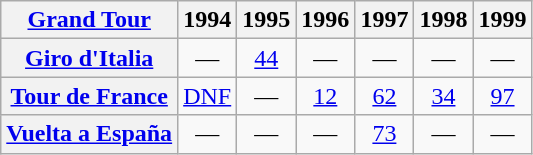<table class="wikitable plainrowheaders">
<tr>
<th scope="col"><a href='#'>Grand Tour</a></th>
<th scope="col">1994</th>
<th scope="col">1995</th>
<th scope="col">1996</th>
<th scope="col">1997</th>
<th scope="col">1998</th>
<th scope="col">1999</th>
</tr>
<tr style="text-align:center;">
<th scope="row"> <a href='#'>Giro d'Italia</a></th>
<td>—</td>
<td><a href='#'>44</a></td>
<td>—</td>
<td>—</td>
<td>—</td>
<td>—</td>
</tr>
<tr style="text-align:center;">
<th scope="row"> <a href='#'>Tour de France</a></th>
<td><a href='#'>DNF</a></td>
<td>—</td>
<td><a href='#'>12</a></td>
<td><a href='#'>62</a></td>
<td><a href='#'>34</a></td>
<td><a href='#'>97</a></td>
</tr>
<tr style="text-align:center;">
<th scope="row"> <a href='#'>Vuelta a España</a></th>
<td>—</td>
<td>—</td>
<td>—</td>
<td><a href='#'>73</a></td>
<td>—</td>
<td>—</td>
</tr>
</table>
